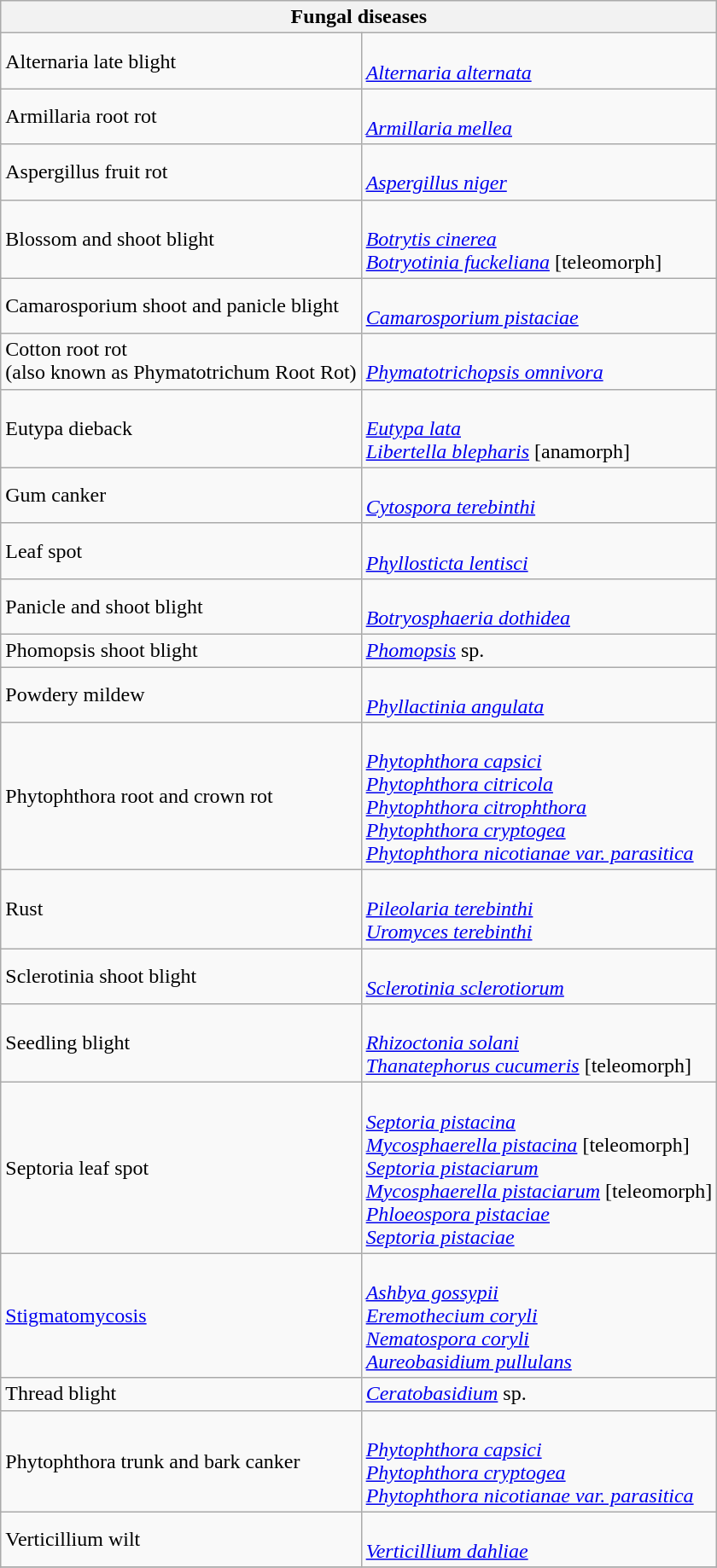<table class="wikitable" style="clear">
<tr>
<th colspan=2><strong>Fungal diseases</strong></th>
</tr>
<tr>
<td>Alternaria late blight</td>
<td><br><em><a href='#'>Alternaria alternata</a></em></td>
</tr>
<tr>
<td>Armillaria root rot</td>
<td><br><em><a href='#'>Armillaria mellea</a></em></td>
</tr>
<tr>
<td>Aspergillus fruit rot</td>
<td><br><em><a href='#'>Aspergillus niger</a></em></td>
</tr>
<tr>
<td>Blossom and shoot blight</td>
<td><br><em><a href='#'>Botrytis cinerea</a></em><br>
<em><a href='#'>Botryotinia fuckeliana</a></em> [teleomorph]</td>
</tr>
<tr>
<td>Camarosporium shoot and panicle blight</td>
<td><br><em><a href='#'>Camarosporium pistaciae</a></em></td>
</tr>
<tr>
<td>Cotton root rot<br>(also known as Phymatotrichum Root Rot)</td>
<td><br><em><a href='#'>Phymatotrichopsis omnivora</a></em></td>
</tr>
<tr>
<td>Eutypa dieback</td>
<td><br><em><a href='#'>Eutypa lata</a></em><br>
<em><a href='#'>Libertella blepharis</a></em> [anamorph]</td>
</tr>
<tr>
<td>Gum canker</td>
<td><br><em><a href='#'>Cytospora terebinthi</a></em></td>
</tr>
<tr>
<td>Leaf spot</td>
<td><br><em><a href='#'>Phyllosticta lentisci</a></em></td>
</tr>
<tr>
<td>Panicle and shoot blight</td>
<td><br><em><a href='#'>Botryosphaeria dothidea</a></em></td>
</tr>
<tr>
<td>Phomopsis shoot blight</td>
<td><em><a href='#'>Phomopsis</a></em> sp.</td>
</tr>
<tr>
<td>Powdery mildew</td>
<td><br><em><a href='#'>Phyllactinia angulata</a></em></td>
</tr>
<tr>
<td>Phytophthora root and crown rot</td>
<td><br><em><a href='#'>Phytophthora capsici</a></em><br>
<em><a href='#'>Phytophthora citricola</a></em><br>
<em><a href='#'>Phytophthora citrophthora</a></em><br>
<em><a href='#'>Phytophthora cryptogea</a></em><br>
<em><a href='#'>Phytophthora nicotianae var. parasitica</a></em></td>
</tr>
<tr>
<td>Rust</td>
<td><br><em><a href='#'>Pileolaria terebinthi</a></em> <br>
 <em><a href='#'>Uromyces terebinthi</a></em></td>
</tr>
<tr>
<td>Sclerotinia shoot blight</td>
<td><br><em><a href='#'>Sclerotinia sclerotiorum</a></em></td>
</tr>
<tr>
<td>Seedling blight</td>
<td><br><em><a href='#'>Rhizoctonia solani</a></em><br>
<em><a href='#'>Thanatephorus cucumeris</a></em> [teleomorph]</td>
</tr>
<tr>
<td>Septoria leaf spot</td>
<td><br><em><a href='#'>Septoria pistacina</a></em><br>
<em><a href='#'>Mycosphaerella pistacina</a></em> [teleomorph] <br>
<em><a href='#'>Septoria pistaciarum</a></em><br>
<em><a href='#'>Mycosphaerella pistaciarum</a></em> [teleomorph]<br>
<em><a href='#'>Phloeospora pistaciae</a></em> <br>
 <em><a href='#'>Septoria pistaciae</a></em></td>
</tr>
<tr>
<td><a href='#'>Stigmatomycosis</a></td>
<td><br><em><a href='#'>Ashbya gossypii</a></em><br>
<em><a href='#'>Eremothecium coryli</a></em> <br>
 <em><a href='#'>Nematospora coryli</a></em><br>
<em><a href='#'>Aureobasidium pullulans</a></em></td>
</tr>
<tr>
<td>Thread blight</td>
<td><em><a href='#'>Ceratobasidium</a></em> sp.</td>
</tr>
<tr>
<td>Phytophthora trunk and bark canker</td>
<td><br><em><a href='#'>Phytophthora capsici</a></em><br>
<em><a href='#'>Phytophthora cryptogea</a></em><br>
<em><a href='#'>Phytophthora nicotianae var. parasitica</a></em></td>
</tr>
<tr>
<td>Verticillium wilt</td>
<td><br><em><a href='#'>Verticillium dahliae</a></em></td>
</tr>
<tr>
</tr>
</table>
